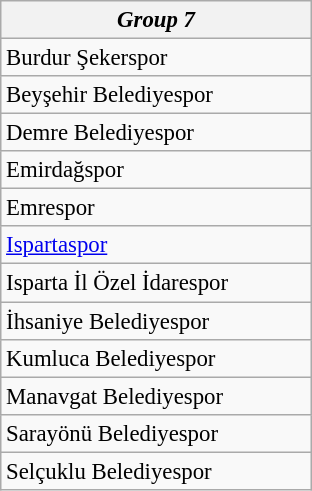<table class="wikitable collapsible collapsed" style="font-size:95%;">
<tr>
<th colspan="1" width="200"><em>Group 7</em></th>
</tr>
<tr>
<td>Burdur Şekerspor</td>
</tr>
<tr>
<td>Beyşehir Belediyespor</td>
</tr>
<tr>
<td>Demre Belediyespor</td>
</tr>
<tr>
<td>Emirdağspor</td>
</tr>
<tr>
<td>Emrespor</td>
</tr>
<tr>
<td><a href='#'>Ispartaspor</a></td>
</tr>
<tr>
<td>Isparta İl Özel İdarespor</td>
</tr>
<tr>
<td>İhsaniye Belediyespor</td>
</tr>
<tr>
<td>Kumluca Belediyespor</td>
</tr>
<tr>
<td>Manavgat Belediyespor</td>
</tr>
<tr>
<td>Sarayönü Belediyespor</td>
</tr>
<tr>
<td>Selçuklu Belediyespor</td>
</tr>
</table>
